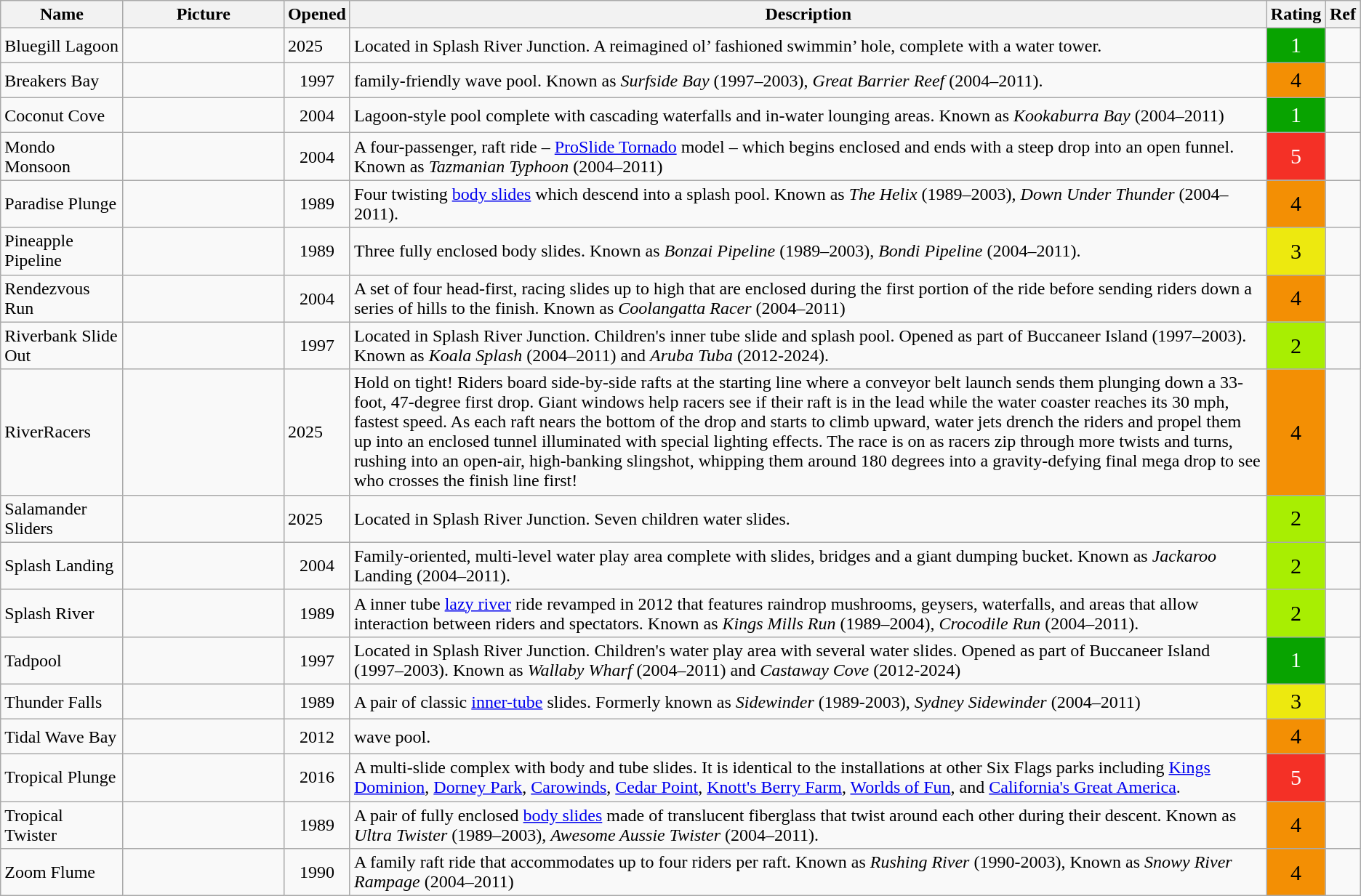<table class="wikitable sortable">
<tr>
<th style="width: 105px;">Name</th>
<th style="width: 140px;">Picture</th>
<th style="width: 40px;">Opened</th>
<th>Description</th>
<th style="width: 30px;">Rating</th>
<th style="width: 25px;">Ref</th>
</tr>
<tr>
<td>Bluegill Lagoon</td>
<td></td>
<td>2025</td>
<td>Located in Splash River Junction. A reimagined ol’ fashioned swimmin’ hole, complete with a water tower.</td>
<td style="background: #08A300; color:white; font-style: bold; font-size: 125%; text-align: center;">1</td>
<td style="text-align: center;"></td>
</tr>
<tr>
<td>Breakers Bay</td>
<td></td>
<td style="text-align: center;">1997</td>
<td> family-friendly wave pool. Known as <em>Surfside Bay</em> (1997–2003), <em>Great Barrier Reef</em> (2004–2011).</td>
<td style="background: #F38F04; font-style: bold; font-size: 125%; text-align: center;">4</td>
<td style="text-align: center;"></td>
</tr>
<tr>
<td>Coconut Cove</td>
<td></td>
<td style="text-align: center;">2004</td>
<td>Lagoon-style pool complete with cascading waterfalls and in-water lounging areas. Known as <em>Kookaburra Bay</em> (2004–2011)</td>
<td style="background: #08A300; color:white; font-style: bold; font-size: 125%; text-align: center;">1</td>
<td style="text-align: center;"></td>
</tr>
<tr>
<td>Mondo Monsoon</td>
<td> </td>
<td style="text-align: center;">2004</td>
<td>A four-passenger, raft ride – <a href='#'>ProSlide Tornado</a> model – which begins enclosed and ends with a steep drop into an open funnel. Known as <em>Tazmanian Typhoon</em> (2004–2011)</td>
<td style="background: #F43026; color:white; font-style: bold; font-size: 125%; text-align: center;">5</td>
<td style="text-align: center;"></td>
</tr>
<tr>
<td>Paradise Plunge</td>
<td></td>
<td style="text-align: center;">1989</td>
<td>Four twisting <a href='#'>body slides</a> which descend into a splash pool. Known as <em>The Helix</em> (1989–2003), <em>Down Under Thunder</em> (2004–2011).</td>
<td style="background: #F38F04; font-style: bold; font-size: 125%; text-align: center;">4</td>
<td style="text-align: center;"></td>
</tr>
<tr>
<td>Pineapple Pipeline</td>
<td></td>
<td style="text-align: center;">1989</td>
<td>Three fully enclosed body slides. Known as <em>Bonzai Pipeline</em> (1989–2003), <em>Bondi Pipeline</em> (2004–2011).</td>
<td style="background: #EDE90F; font-style: bold; font-size: 125%; text-align: center;">3</td>
<td style="text-align: center;"></td>
</tr>
<tr>
<td>Rendezvous Run</td>
<td></td>
<td style="text-align: center;">2004</td>
<td>A set of four head-first, racing slides up to  high that are enclosed during the first portion of the ride before sending riders down a series of hills to the finish. Known as <em>Coolangatta Racer</em> (2004–2011)</td>
<td style="background: #F38F04; font-style: bold; font-size: 125%; text-align: center;">4</td>
<td style="text-align: center;"></td>
</tr>
<tr>
<td>Riverbank Slide Out</td>
<td></td>
<td style="text-align: center;">1997</td>
<td>Located in Splash River Junction. Children's inner tube slide and splash pool. Opened as part of Buccaneer Island (1997–2003). Known as <em>Koala Splash</em> (2004–2011) and <em>Aruba Tuba</em> (2012-2024).</td>
<td style="background: #A8EE02; font-style: bold; font-size: 125%; text-align: center;">2</td>
<td style="text-align: center;"></td>
</tr>
<tr>
<td>RiverRacers</td>
<td></td>
<td>2025</td>
<td>Hold on tight! Riders board side-by-side rafts at the starting line where a conveyor belt launch sends them plunging down a 33-foot, 47-degree first drop. Giant windows help racers see if their raft is in the lead while the water coaster reaches its 30 mph, fastest speed. As each raft nears the bottom of the drop and starts to climb upward, water jets drench the riders and propel them up into an enclosed tunnel illuminated with special lighting effects. The race is on as racers zip through more twists and turns, rushing into an open-air, high-banking slingshot, whipping them around 180 degrees into a gravity-defying final mega drop to see who crosses the finish line first!</td>
<td style="background: #F38F04; font-style: bold; font-size: 125%; text-align: center;">4</td>
<td style="text-align: center;"></td>
</tr>
<tr>
<td>Salamander Sliders</td>
<td></td>
<td>2025</td>
<td>Located in Splash River Junction. Seven children water slides.</td>
<td style="background: #A8EE02; font-style: bold; font-size: 125%; text-align: center;">2</td>
<td style="text-align: center;"></td>
</tr>
<tr>
<td>Splash Landing</td>
<td></td>
<td style="text-align: center;">2004</td>
<td>Family-oriented, multi-level water play area complete with slides, bridges and a giant dumping bucket. Known as <em>Jackaroo</em> Landing (2004–2011).</td>
<td style="background: #A8EE02; font-style: bold; font-size: 125%; text-align: center;">2</td>
<td style="text-align: center;"></td>
</tr>
<tr>
<td>Splash River</td>
<td></td>
<td style="text-align: center;">1989</td>
<td>A  inner tube <a href='#'>lazy river</a> ride revamped in 2012 that features raindrop mushrooms, geysers, waterfalls, and areas that allow interaction between riders and spectators. Known as <em>Kings Mills Run</em> (1989–2004), <em>Crocodile Run</em> (2004–2011).</td>
<td style="background: #A8EE02; font-style: bold; font-size: 125%; text-align: center;">2</td>
<td style="text-align: center;"></td>
</tr>
<tr>
<td>Tadpool</td>
<td></td>
<td style="text-align: center;">1997</td>
<td>Located in Splash River Junction. Children's water play area with several water slides. Opened as part of Buccaneer Island (1997–2003). Known as <em>Wallaby Wharf</em> (2004–2011) and <em>Castaway Cove</em> (2012-2024)</td>
<td style="background: #08A300; color:white; font-style: bold; font-size: 125%; text-align: center;">1</td>
<td style="text-align: center;"></td>
</tr>
<tr>
<td>Thunder Falls</td>
<td></td>
<td style="text-align: center;">1989</td>
<td>A pair of classic <a href='#'>inner-tube</a> slides. Formerly known as  <em>Sidewinder</em> (1989-2003), <em>Sydney Sidewinder</em> (2004–2011)</td>
<td style="background: #EDE90F; font-style: bold; font-size: 125%; text-align: center;">3</td>
<td style="text-align: center;"></td>
</tr>
<tr>
<td>Tidal Wave Bay</td>
<td></td>
<td style="text-align: center;">2012</td>
<td> wave pool.</td>
<td style="background: #F38F04; font-style: bold; font-size: 125%; text-align: center;">4</td>
<td style="text-align: center;"></td>
</tr>
<tr>
<td>Tropical Plunge</td>
<td></td>
<td style="text-align: center;">2016</td>
<td>A multi-slide complex with body and tube slides. It is identical to the installations at other Six Flags parks including <a href='#'>Kings Dominion</a>, <a href='#'>Dorney Park</a>, <a href='#'>Carowinds</a>, <a href='#'>Cedar Point</a>, <a href='#'>Knott's Berry Farm</a>, <a href='#'>Worlds of Fun</a>, and <a href='#'>California's Great America</a>.</td>
<td style="background: #F43026; color:white; font-style: bold; font-size: 125%; text-align: center;">5</td>
<td style="text-align: center;"></td>
</tr>
<tr>
<td>Tropical Twister</td>
<td></td>
<td style="text-align: center;">1989</td>
<td>A pair of fully enclosed <a href='#'>body slides</a> made of translucent fiberglass that twist around each other during their descent. Known as <em>Ultra Twister</em> (1989–2003), <em>Awesome Aussie Twister</em> (2004–2011).</td>
<td style="background: #F38F04; font-style: bold; font-size: 125%; text-align: center;">4</td>
<td style="text-align: center;"></td>
</tr>
<tr>
<td>Zoom Flume</td>
<td></td>
<td style="text-align: center;">1990</td>
<td>A family raft ride that accommodates up to four riders per raft. Known as <em>Rushing River</em> (1990-2003),  Known as <em>Snowy River Rampage</em> (2004–2011)</td>
<td style="background: #F38F04; font-style: bold; font-size: 125%; text-align: center;">4</td>
<td style="text-align: center;"></td>
</tr>
</table>
